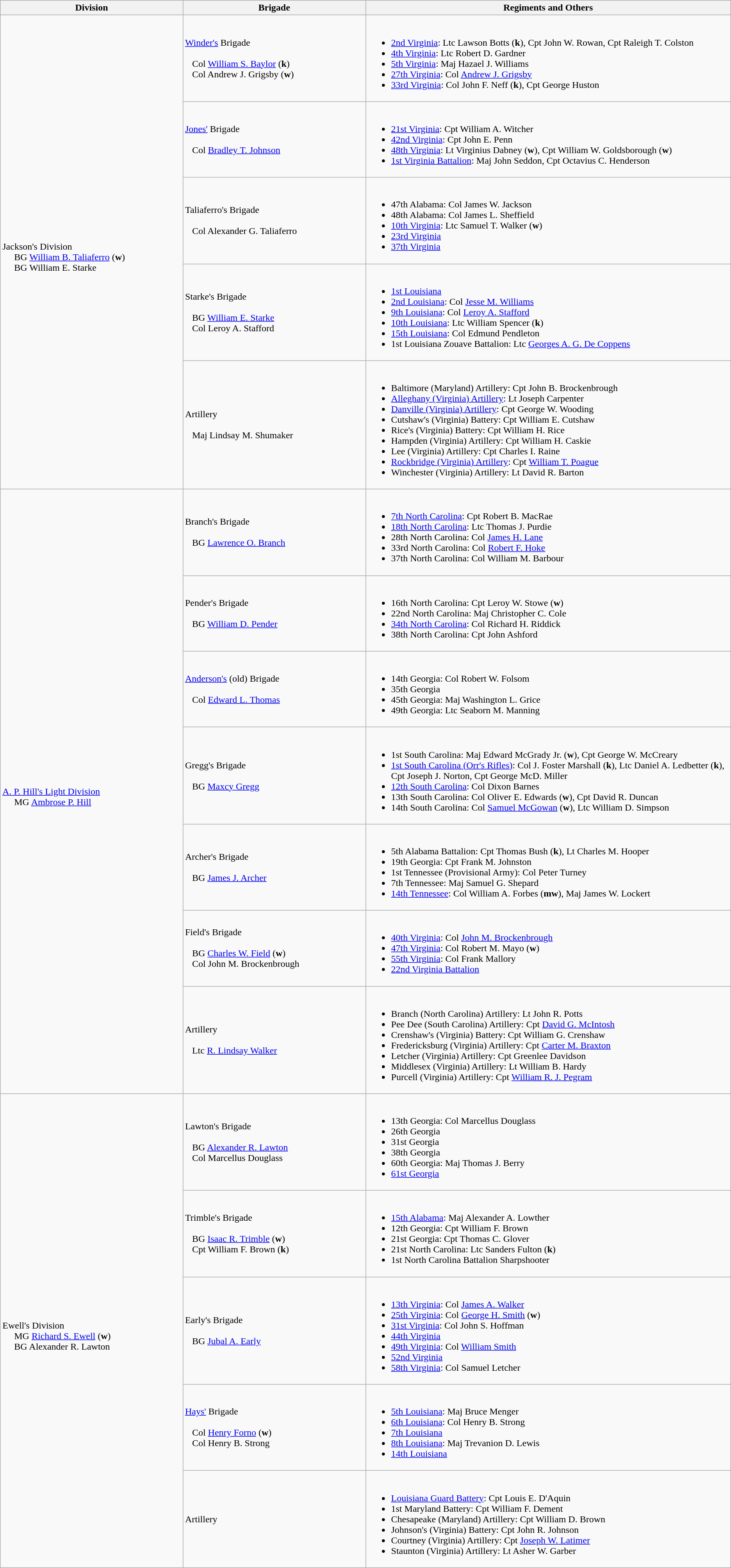<table class="wikitable">
<tr>
<th width=25%>Division</th>
<th width=25%>Brigade</th>
<th>Regiments and Others</th>
</tr>
<tr>
<td rowspan=5><br>Jackson's Division
<br>    
BG <a href='#'>William B. Taliaferro</a> (<strong>w</strong>)
<br>    
BG William E. Starke</td>
<td><a href='#'>Winder's</a> Brigade<br><br>  
Col <a href='#'>William S. Baylor</a> (<strong>k</strong>)
<br>  
Col Andrew J. Grigsby (<strong>w</strong>)</td>
<td><br><ul><li><a href='#'>2nd Virginia</a>: Ltc Lawson Botts (<strong>k</strong>), Cpt John W. Rowan, Cpt Raleigh T. Colston</li><li><a href='#'>4th Virginia</a>: Ltc Robert D. Gardner</li><li><a href='#'>5th Virginia</a>: Maj Hazael J. Williams</li><li><a href='#'>27th Virginia</a>: Col <a href='#'>Andrew J. Grigsby</a></li><li><a href='#'>33rd Virginia</a>: Col John F. Neff (<strong>k</strong>), Cpt George Huston</li></ul></td>
</tr>
<tr>
<td><a href='#'>Jones'</a> Brigade<br><br>  
Col <a href='#'>Bradley T. Johnson</a></td>
<td><br><ul><li><a href='#'>21st Virginia</a>: Cpt William A. Witcher</li><li><a href='#'>42nd Virginia</a>: Cpt John E. Penn</li><li><a href='#'>48th Virginia</a>: Lt Virginius Dabney (<strong>w</strong>), Cpt William W. Goldsborough (<strong>w</strong>)</li><li><a href='#'>1st Virginia Battalion</a>: Maj John Seddon, Cpt Octavius C. Henderson</li></ul></td>
</tr>
<tr>
<td>Taliaferro's Brigade<br><br>  
Col Alexander G. Taliaferro</td>
<td><br><ul><li>47th Alabama: Col James W. Jackson</li><li>48th Alabama: Col James L. Sheffield</li><li><a href='#'>10th Virginia</a>: Ltc Samuel T. Walker (<strong>w</strong>)</li><li><a href='#'>23rd Virginia</a></li><li><a href='#'>37th Virginia</a></li></ul></td>
</tr>
<tr>
<td>Starke's Brigade<br><br>  
BG <a href='#'>William E. Starke</a>
<br>  
Col Leroy A. Stafford</td>
<td><br><ul><li><a href='#'>1st Louisiana</a></li><li><a href='#'>2nd Louisiana</a>: Col <a href='#'>Jesse M. Williams</a></li><li><a href='#'>9th Louisiana</a>: Col <a href='#'>Leroy A. Stafford</a></li><li><a href='#'>10th Louisiana</a>: Ltc William Spencer (<strong>k</strong>)</li><li><a href='#'>15th Louisiana</a>: Col Edmund Pendleton</li><li>1st Louisiana Zouave Battalion: Ltc <a href='#'>Georges A. G. De Coppens</a></li></ul></td>
</tr>
<tr>
<td>Artillery<br><br>  
Maj Lindsay M. Shumaker</td>
<td><br><ul><li>Baltimore (Maryland) Artillery: Cpt John B. Brockenbrough</li><li><a href='#'>Alleghany (Virginia) Artillery</a>: Lt Joseph Carpenter</li><li><a href='#'>Danville (Virginia) Artillery</a>: Cpt George W. Wooding</li><li>Cutshaw's (Virginia) Battery: Cpt William E. Cutshaw</li><li>Rice's (Virginia) Battery: Cpt William H. Rice</li><li>Hampden (Virginia) Artillery: Cpt William H. Caskie</li><li>Lee (Virginia) Artillery: Cpt Charles I. Raine</li><li><a href='#'>Rockbridge (Virginia) Artillery</a>: Cpt <a href='#'>William T. Poague</a></li><li>Winchester (Virginia) Artillery: Lt David R. Barton</li></ul></td>
</tr>
<tr>
<td rowspan=7><br><a href='#'>A. P. Hill's Light Division</a>
<br>    
MG <a href='#'>Ambrose P. Hill</a></td>
<td>Branch's Brigade<br><br>  
BG <a href='#'>Lawrence O. Branch</a></td>
<td><br><ul><li><a href='#'>7th North Carolina</a>: Cpt Robert B. MacRae</li><li><a href='#'>18th North Carolina</a>: Ltc Thomas J. Purdie</li><li>28th North Carolina: Col <a href='#'>James H. Lane</a></li><li>33rd North Carolina: Col <a href='#'>Robert F. Hoke</a></li><li>37th North Carolina: Col William M. Barbour</li></ul></td>
</tr>
<tr>
<td>Pender's Brigade<br><br>  
BG <a href='#'>William D. Pender</a></td>
<td><br><ul><li>16th North Carolina: Cpt Leroy W. Stowe (<strong>w</strong>)</li><li>22nd North Carolina: Maj Christopher C. Cole</li><li><a href='#'>34th North Carolina</a>: Col Richard H. Riddick</li><li>38th North Carolina: Cpt John Ashford</li></ul></td>
</tr>
<tr>
<td><a href='#'>Anderson's</a> (old) Brigade<br><br>  
Col <a href='#'>Edward L. Thomas</a></td>
<td><br><ul><li>14th Georgia: Col Robert W. Folsom</li><li>35th Georgia</li><li>45th Georgia: Maj Washington L. Grice</li><li>49th Georgia: Ltc Seaborn M. Manning</li></ul></td>
</tr>
<tr>
<td>Gregg's Brigade<br><br>  
BG <a href='#'>Maxcy Gregg</a></td>
<td><br><ul><li>1st South Carolina: Maj Edward McGrady Jr. (<strong>w</strong>), Cpt George W. McCreary</li><li><a href='#'>1st South Carolina (Orr's Rifles)</a>: Col J. Foster Marshall (<strong>k</strong>), Ltc Daniel A. Ledbetter (<strong>k</strong>), Cpt Joseph J. Norton, Cpt George McD. Miller</li><li><a href='#'>12th South Carolina</a>: Col Dixon Barnes</li><li>13th South Carolina: Col Oliver E. Edwards (<strong>w</strong>), Cpt David R. Duncan</li><li>14th South Carolina: Col <a href='#'>Samuel McGowan</a> (<strong>w</strong>), Ltc William D. Simpson</li></ul></td>
</tr>
<tr>
<td>Archer's Brigade<br><br>  
BG <a href='#'>James J. Archer</a></td>
<td><br><ul><li>5th Alabama Battalion: Cpt Thomas Bush (<strong>k</strong>), Lt Charles M. Hooper</li><li>19th Georgia: Cpt Frank M. Johnston</li><li>1st Tennessee (Provisional Army): Col Peter Turney</li><li>7th Tennessee: Maj Samuel G. Shepard</li><li><a href='#'>14th Tennessee</a>: Col William A. Forbes (<strong>mw</strong>), Maj James W. Lockert</li></ul></td>
</tr>
<tr>
<td>Field's Brigade<br><br>  
BG <a href='#'>Charles W. Field</a> (<strong>w</strong>)
<br>  
Col John M. Brockenbrough</td>
<td><br><ul><li><a href='#'>40th Virginia</a>: Col <a href='#'>John M. Brockenbrough</a></li><li><a href='#'>47th Virginia</a>: Col Robert M. Mayo (<strong>w</strong>)</li><li><a href='#'>55th Virginia</a>: Col Frank Mallory</li><li><a href='#'>22nd Virginia Battalion</a></li></ul></td>
</tr>
<tr>
<td>Artillery<br><br>  
Ltc <a href='#'>R. Lindsay Walker</a></td>
<td><br><ul><li>Branch (North Carolina) Artillery: Lt John R. Potts</li><li>Pee Dee (South Carolina) Artillery: Cpt <a href='#'>David G. McIntosh</a></li><li>Crenshaw's (Virginia) Battery: Cpt William G. Crenshaw</li><li>Fredericksburg (Virginia) Artillery: Cpt <a href='#'>Carter M. Braxton</a></li><li>Letcher (Virginia) Artillery: Cpt Greenlee Davidson</li><li>Middlesex (Virginia) Artillery: Lt William B. Hardy</li><li>Purcell (Virginia) Artillery: Cpt <a href='#'>William R. J. Pegram</a></li></ul></td>
</tr>
<tr>
<td rowspan=5><br>Ewell's Division
<br>    
MG <a href='#'>Richard S. Ewell</a> (<strong>w</strong>)
<br>    
BG Alexander R. Lawton</td>
<td>Lawton's Brigade<br><br>  
BG <a href='#'>Alexander R. Lawton</a>
<br>  
Col Marcellus Douglass</td>
<td><br><ul><li>13th Georgia: Col Marcellus Douglass</li><li>26th Georgia</li><li>31st Georgia</li><li>38th Georgia</li><li>60th Georgia: Maj Thomas J. Berry</li><li><a href='#'>61st Georgia</a></li></ul></td>
</tr>
<tr>
<td>Trimble's Brigade<br><br>  
BG <a href='#'>Isaac R. Trimble</a> (<strong>w</strong>)
<br>  
Cpt William F. Brown (<strong>k</strong>)</td>
<td><br><ul><li><a href='#'>15th Alabama</a>: Maj Alexander A. Lowther</li><li>12th Georgia: Cpt William F. Brown</li><li>21st Georgia: Cpt Thomas C. Glover</li><li>21st North Carolina: Ltc Sanders Fulton (<strong>k</strong>)</li><li>1st North Carolina Battalion Sharpshooter</li></ul></td>
</tr>
<tr>
<td>Early's Brigade<br><br>  
BG <a href='#'>Jubal A. Early</a></td>
<td><br><ul><li><a href='#'>13th Virginia</a>: Col <a href='#'>James A. Walker</a></li><li><a href='#'>25th Virginia</a>: Col <a href='#'>George H. Smith</a> (<strong>w</strong>)</li><li><a href='#'>31st Virginia</a>: Col John S. Hoffman</li><li><a href='#'>44th Virginia</a></li><li><a href='#'>49th Virginia</a>: Col <a href='#'>William Smith</a></li><li><a href='#'>52nd Virginia</a></li><li><a href='#'>58th Virginia</a>: Col Samuel Letcher</li></ul></td>
</tr>
<tr>
<td><a href='#'>Hays'</a> Brigade<br><br>  
Col <a href='#'>Henry Forno</a> (<strong>w</strong>)
<br>  
Col Henry B. Strong</td>
<td><br><ul><li><a href='#'>5th Louisiana</a>: Maj Bruce Menger</li><li><a href='#'>6th Louisiana</a>: Col Henry B. Strong</li><li><a href='#'>7th Louisiana</a></li><li><a href='#'>8th Louisiana</a>: Maj Trevanion D. Lewis</li><li><a href='#'>14th Louisiana</a></li></ul></td>
</tr>
<tr>
<td>Artillery</td>
<td><br><ul><li><a href='#'>Louisiana Guard Battery</a>: Cpt Louis E. D'Aquin</li><li>1st Maryland Battery: Cpt William F. Dement</li><li>Chesapeake (Maryland) Artillery: Cpt William D. Brown</li><li>Johnson's (Virginia) Battery: Cpt John R. Johnson</li><li>Courtney (Virginia) Artillery: Cpt <a href='#'>Joseph W. Latimer</a></li><li>Staunton (Virginia) Artillery: Lt Asher W. Garber</li></ul></td>
</tr>
</table>
